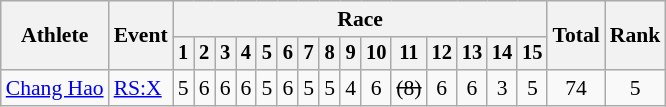<table class=wikitable style=font-size:90%;text-align:center>
<tr>
<th rowspan="2">Athlete</th>
<th rowspan="2">Event</th>
<th colspan=15>Race</th>
<th rowspan=2>Total</th>
<th rowspan=2>Rank</th>
</tr>
<tr style="font-size:95%">
<th>1</th>
<th>2</th>
<th>3</th>
<th>4</th>
<th>5</th>
<th>6</th>
<th>7</th>
<th>8</th>
<th>9</th>
<th>10</th>
<th>11</th>
<th>12</th>
<th>13</th>
<th>14</th>
<th>15</th>
</tr>
<tr>
<td align=left><a href='#'>Chang Hao</a></td>
<td align=left><a href='#'>RS:X</a></td>
<td>5</td>
<td>6</td>
<td>6</td>
<td>6</td>
<td>5</td>
<td>6</td>
<td>5</td>
<td>5</td>
<td>4</td>
<td>6</td>
<td><s>(8)</s></td>
<td>6</td>
<td>6</td>
<td>3</td>
<td>5</td>
<td>74</td>
<td>5</td>
</tr>
</table>
